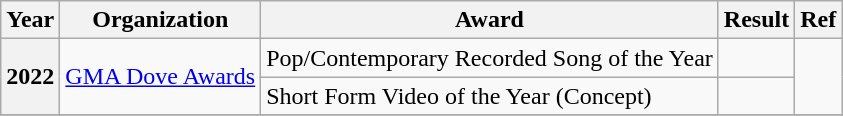<table class="wikitable plainrowheaders">
<tr>
<th>Year</th>
<th>Organization</th>
<th>Award</th>
<th>Result</th>
<th>Ref</th>
</tr>
<tr>
<th scope="row" rowspan="2">2022</th>
<td rowspan="2"><a href='#'>GMA Dove Awards</a></td>
<td>Pop/Contemporary Recorded Song of the Year</td>
<td></td>
<td rowspan="2"></td>
</tr>
<tr>
<td>Short Form Video of the Year (Concept)</td>
<td></td>
</tr>
<tr>
</tr>
</table>
